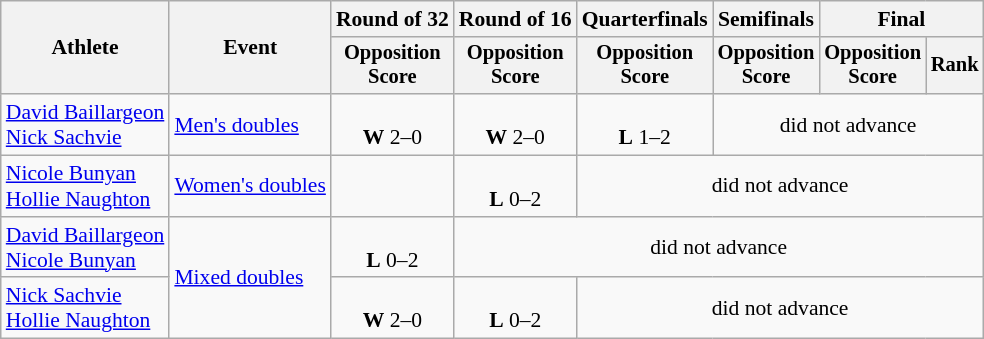<table class=wikitable style=font-size:90%;text-align:center>
<tr>
<th rowspan=2>Athlete</th>
<th rowspan=2>Event</th>
<th>Round of 32</th>
<th>Round of 16</th>
<th>Quarterfinals</th>
<th>Semifinals</th>
<th colspan=2>Final</th>
</tr>
<tr style=font-size:95%>
<th>Opposition<br>Score</th>
<th>Opposition<br>Score</th>
<th>Opposition<br>Score</th>
<th>Opposition<br>Score</th>
<th>Opposition<br>Score</th>
<th>Rank</th>
</tr>
<tr align=center>
<td align=left><a href='#'>David Baillargeon</a><br><a href='#'>Nick Sachvie</a></td>
<td align=left><a href='#'>Men's doubles</a></td>
<td><br><strong>W</strong> 2–0</td>
<td><br><strong>W</strong> 2–0</td>
<td><br><strong>L</strong> 1–2</td>
<td colspan=3>did not advance</td>
</tr>
<tr align=center>
<td align=left><a href='#'>Nicole Bunyan</a><br><a href='#'>Hollie Naughton</a></td>
<td align=left><a href='#'>Women's doubles</a></td>
<td></td>
<td><br><strong>L</strong> 0–2</td>
<td colspan=4>did not advance</td>
</tr>
<tr align=center>
<td align=left><a href='#'>David Baillargeon</a><br><a href='#'>Nicole Bunyan</a></td>
<td align=left rowspan=2><a href='#'>Mixed doubles</a></td>
<td><br><strong>L</strong> 0–2</td>
<td colspan=5>did not advance</td>
</tr>
<tr align=center>
<td align=left><a href='#'>Nick Sachvie</a><br><a href='#'>Hollie Naughton</a></td>
<td><br><strong>W</strong> 2–0</td>
<td><br><strong>L</strong> 0–2</td>
<td colspan=4>did not advance</td>
</tr>
</table>
